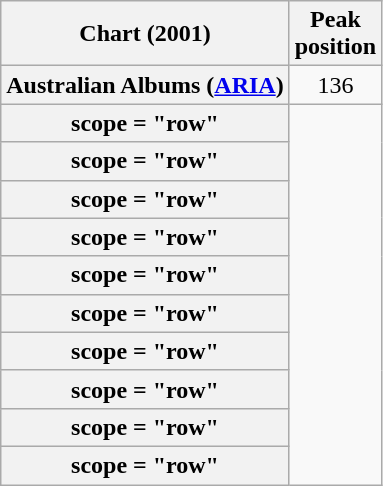<table class="wikitable sortable plainrowheaders" style="text-align:center;">
<tr>
<th>Chart (2001)</th>
<th>Peak<br>position</th>
</tr>
<tr>
<th scope = "row">Australian Albums (<a href='#'>ARIA</a>)</th>
<td align="center">136</td>
</tr>
<tr>
<th>scope = "row" </th>
</tr>
<tr>
<th>scope = "row" </th>
</tr>
<tr>
<th>scope = "row" </th>
</tr>
<tr>
<th>scope = "row" </th>
</tr>
<tr>
<th>scope = "row" </th>
</tr>
<tr>
<th>scope = "row" </th>
</tr>
<tr>
<th>scope = "row" </th>
</tr>
<tr>
<th>scope = "row" </th>
</tr>
<tr>
<th>scope = "row" </th>
</tr>
<tr>
<th>scope = "row" </th>
</tr>
</table>
